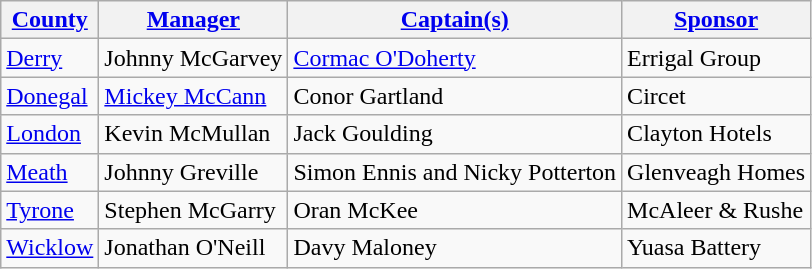<table class="wikitable">
<tr>
<th><a href='#'>County</a></th>
<th><a href='#'>Manager</a></th>
<th><a href='#'>Captain(s)</a></th>
<th><a href='#'>Sponsor</a></th>
</tr>
<tr>
<td> <a href='#'>Derry</a></td>
<td>Johnny McGarvey</td>
<td><a href='#'>Cormac O'Doherty</a></td>
<td>Errigal Group</td>
</tr>
<tr>
<td> <a href='#'>Donegal</a></td>
<td><a href='#'>Mickey McCann</a></td>
<td>Conor Gartland</td>
<td>Circet</td>
</tr>
<tr>
<td> <a href='#'>London</a></td>
<td>Kevin McMullan</td>
<td>Jack Goulding</td>
<td>Clayton Hotels</td>
</tr>
<tr>
<td> <a href='#'>Meath</a></td>
<td>Johnny Greville</td>
<td>Simon Ennis and Nicky Potterton</td>
<td>Glenveagh Homes</td>
</tr>
<tr>
<td> <a href='#'>Tyrone</a></td>
<td>Stephen McGarry</td>
<td>Oran McKee</td>
<td>McAleer & Rushe</td>
</tr>
<tr>
<td> <a href='#'>Wicklow</a></td>
<td>Jonathan O'Neill</td>
<td>Davy Maloney</td>
<td>Yuasa Battery</td>
</tr>
</table>
